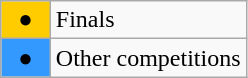<table class="wikitable">
<tr>
<td style="background:#fc0;">  ●  </td>
<td>Finals</td>
</tr>
<tr>
<td style="background:#39f;">  <strong>● </strong>  </td>
<td>Other competitions</td>
</tr>
</table>
